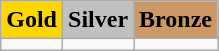<table class="wikitable">
<tr>
<td align=center bgcolor=gold> <strong>Gold</strong></td>
<td align=center bgcolor=silver> <strong>Silver</strong></td>
<td align=center bgcolor=cc9966> <strong>Bronze</strong></td>
</tr>
<tr>
<td></td>
<td></td>
<td></td>
</tr>
</table>
